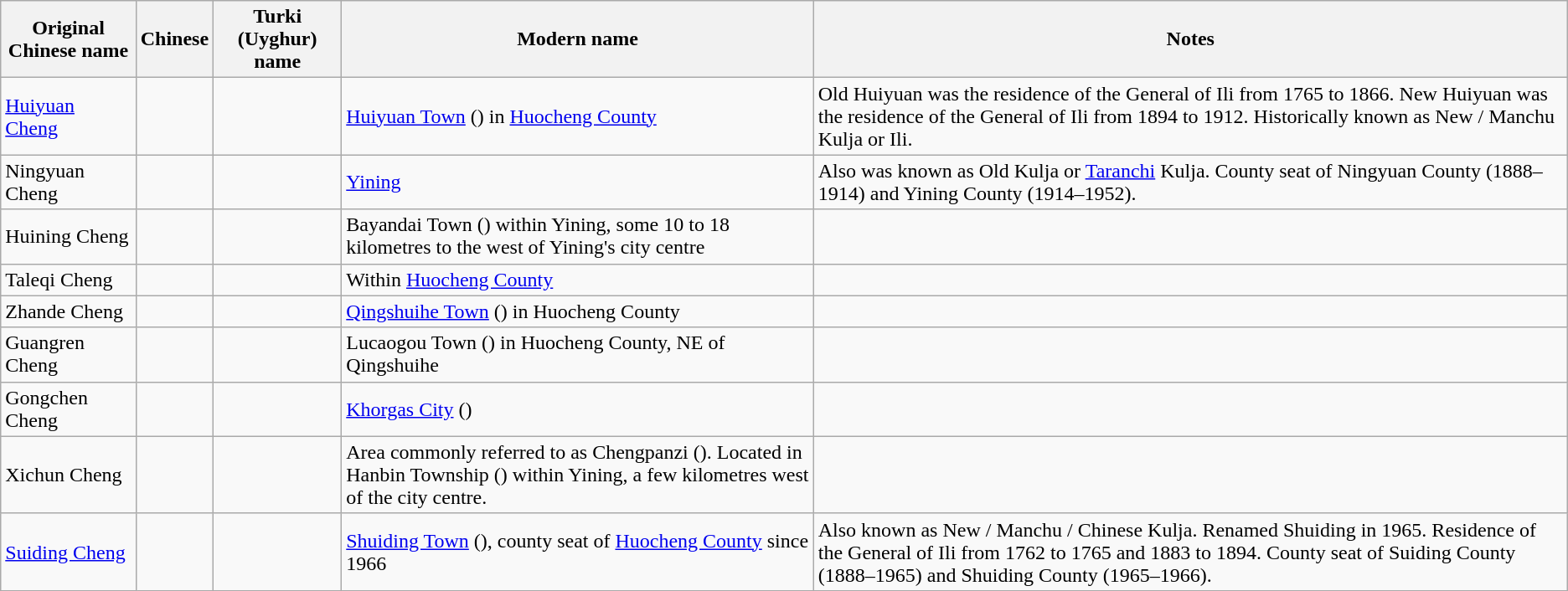<table class="wikitable">
<tr style="background:#fcfcfc;">
<th>Original Chinese name</th>
<th>Chinese</th>
<th>Turki (Uyghur) name</th>
<th>Modern name</th>
<th>Notes</th>
</tr>
<tr>
<td><a href='#'>Huiyuan Cheng</a></td>
<td></td>
<td></td>
<td><a href='#'>Huiyuan Town</a> () in <a href='#'>Huocheng County</a></td>
<td>Old Huiyuan was the residence of the General of Ili from 1765 to 1866. New Huiyuan was the residence of the General of Ili from 1894 to 1912. Historically known as New / Manchu Kulja or Ili.</td>
</tr>
<tr>
<td>Ningyuan Cheng</td>
<td></td>
<td></td>
<td><a href='#'>Yining</a></td>
<td>Also was known as Old Kulja or <a href='#'>Taranchi</a> Kulja. County seat of Ningyuan County (1888–1914) and Yining County (1914–1952).</td>
</tr>
<tr>
<td>Huining Cheng</td>
<td></td>
<td></td>
<td>Bayandai Town () within Yining, some 10 to 18 kilometres to the west of Yining's city centre</td>
<td></td>
</tr>
<tr>
<td>Taleqi Cheng</td>
<td></td>
<td></td>
<td>Within <a href='#'>Huocheng County</a></td>
<td></td>
</tr>
<tr>
<td>Zhande Cheng</td>
<td></td>
<td></td>
<td><a href='#'>Qingshuihe Town</a> () in Huocheng County</td>
<td></td>
</tr>
<tr>
<td>Guangren Cheng</td>
<td></td>
<td></td>
<td>Lucaogou Town () in Huocheng County, NE of Qingshuihe</td>
<td></td>
</tr>
<tr>
<td>Gongchen Cheng</td>
<td></td>
<td></td>
<td><a href='#'>Khorgas City</a> ()</td>
<td></td>
</tr>
<tr>
<td>Xichun Cheng</td>
<td></td>
<td></td>
<td>Area commonly referred to as Chengpanzi (). Located in Hanbin Township () within Yining, a few kilometres west of the city centre.</td>
<td></td>
</tr>
<tr>
<td><a href='#'>Suiding Cheng</a></td>
<td></td>
<td></td>
<td><a href='#'>Shuiding Town</a> (), county seat of <a href='#'>Huocheng County</a> since 1966</td>
<td>Also known as New / Manchu / Chinese Kulja. Renamed Shuiding in 1965. Residence of the General of Ili from 1762 to 1765 and 1883 to 1894. County seat of Suiding County (1888–1965) and Shuiding County (1965–1966).</td>
</tr>
</table>
